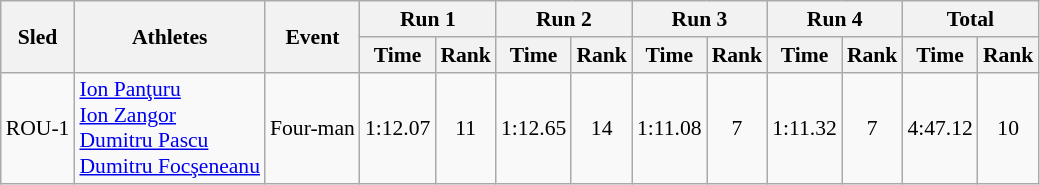<table class="wikitable"  border="1" style="font-size:90%">
<tr>
<th rowspan="2">Sled</th>
<th rowspan="2">Athletes</th>
<th rowspan="2">Event</th>
<th colspan="2">Run 1</th>
<th colspan="2">Run 2</th>
<th colspan="2">Run 3</th>
<th colspan="2">Run 4</th>
<th colspan="2">Total</th>
</tr>
<tr>
<th>Time</th>
<th>Rank</th>
<th>Time</th>
<th>Rank</th>
<th>Time</th>
<th>Rank</th>
<th>Time</th>
<th>Rank</th>
<th>Time</th>
<th>Rank</th>
</tr>
<tr>
<td align="center">ROU-1</td>
<td><a href='#'>Ion Panţuru</a><br><a href='#'>Ion Zangor</a><br><a href='#'>Dumitru Pascu</a><br><a href='#'>Dumitru Focşeneanu</a></td>
<td>Four-man</td>
<td align="center">1:12.07</td>
<td align="center">11</td>
<td align="center">1:12.65</td>
<td align="center">14</td>
<td align="center">1:11.08</td>
<td align="center">7</td>
<td align="center">1:11.32</td>
<td align="center">7</td>
<td align="center">4:47.12</td>
<td align="center">10</td>
</tr>
</table>
